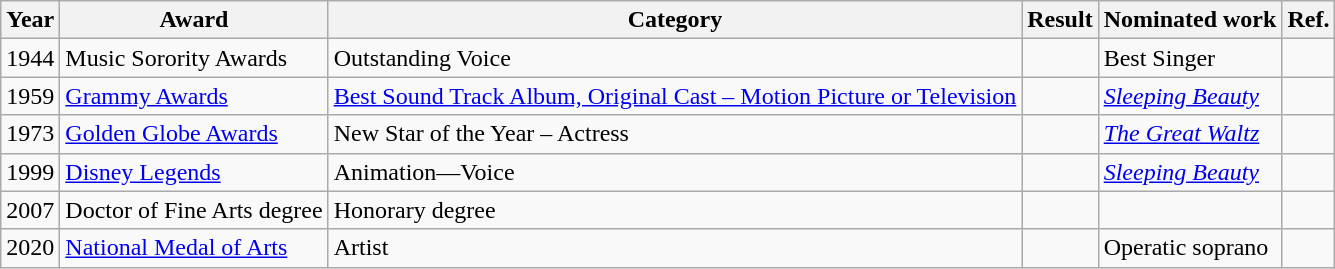<table class="wikitable">
<tr>
<th>Year</th>
<th>Award</th>
<th>Category</th>
<th>Result</th>
<th>Nominated work</th>
<th>Ref.</th>
</tr>
<tr>
<td>1944</td>
<td>Music Sorority Awards</td>
<td>Outstanding Voice</td>
<td></td>
<td>Best Singer</td>
<td></td>
</tr>
<tr>
<td>1959</td>
<td><a href='#'>Grammy Awards</a></td>
<td><a href='#'>Best Sound Track Album, Original Cast – Motion Picture or Television</a></td>
<td></td>
<td><em><a href='#'>Sleeping Beauty</a></em></td>
<td></td>
</tr>
<tr>
<td>1973</td>
<td><a href='#'>Golden Globe Awards</a></td>
<td>New Star of the Year – Actress</td>
<td></td>
<td><em><a href='#'>The Great Waltz</a></em></td>
<td></td>
</tr>
<tr>
<td>1999</td>
<td><a href='#'>Disney Legends</a></td>
<td>Animation—Voice</td>
<td></td>
<td><em><a href='#'>Sleeping Beauty</a></em></td>
<td></td>
</tr>
<tr>
<td>2007</td>
<td>Doctor of Fine Arts degree</td>
<td>Honorary degree</td>
<td></td>
<td></td>
<td></td>
</tr>
<tr>
<td>2020</td>
<td><a href='#'>National Medal of Arts</a></td>
<td>Artist</td>
<td></td>
<td>Operatic soprano</td>
<td></td>
</tr>
</table>
